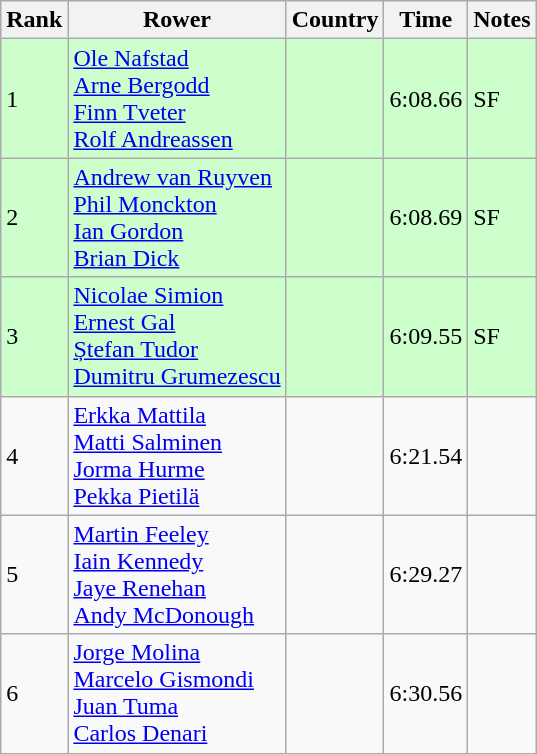<table class="wikitable">
<tr>
<th>Rank</th>
<th>Rower</th>
<th>Country</th>
<th>Time</th>
<th>Notes</th>
</tr>
<tr bgcolor=ccffcc>
<td>1</td>
<td><a href='#'>Ole Nafstad</a><br><a href='#'>Arne Bergodd</a><br><a href='#'>Finn Tveter</a><br><a href='#'>Rolf Andreassen</a></td>
<td></td>
<td>6:08.66</td>
<td>SF</td>
</tr>
<tr bgcolor=ccffcc>
<td>2</td>
<td><a href='#'>Andrew van Ruyven</a><br> <a href='#'>Phil Monckton</a><br> <a href='#'>Ian Gordon</a><br> <a href='#'>Brian Dick</a></td>
<td></td>
<td>6:08.69</td>
<td>SF</td>
</tr>
<tr bgcolor=ccffcc>
<td>3</td>
<td><a href='#'>Nicolae Simion</a><br><a href='#'>Ernest Gal</a><br><a href='#'>Ștefan Tudor</a><br><a href='#'>Dumitru Grumezescu</a></td>
<td></td>
<td>6:09.55</td>
<td>SF</td>
</tr>
<tr>
<td>4</td>
<td><a href='#'>Erkka Mattila</a><br><a href='#'>Matti Salminen</a><br><a href='#'>Jorma Hurme</a><br><a href='#'>Pekka Pietilä</a></td>
<td></td>
<td>6:21.54</td>
<td></td>
</tr>
<tr>
<td>5</td>
<td><a href='#'>Martin Feeley</a><br><a href='#'>Iain Kennedy</a><br><a href='#'>Jaye Renehan</a><br><a href='#'>Andy McDonough</a></td>
<td></td>
<td>6:29.27</td>
<td></td>
</tr>
<tr>
<td>6</td>
<td><a href='#'>Jorge Molina</a><br> <a href='#'>Marcelo Gismondi</a><br> <a href='#'>Juan Tuma</a> <br><a href='#'>Carlos Denari</a></td>
<td></td>
<td>6:30.56</td>
<td></td>
</tr>
</table>
